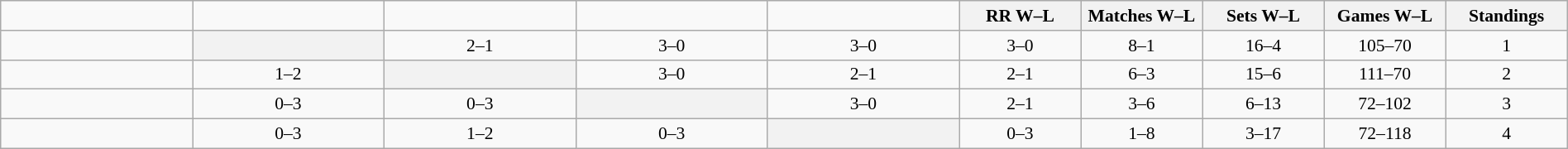<table class="wikitable" style="width: 100%; text-align:center; font-size:90%">
<tr>
<td width=130></td>
<td width=130></td>
<td width=130></td>
<td width=130></td>
<td width=130></td>
<th width=80>RR W–L</th>
<th width=80>Matches W–L</th>
<th width=80>Sets W–L</th>
<th width=80>Games W–L</th>
<th width=80>Standings</th>
</tr>
<tr>
<td style="text-align:left;"></td>
<th bgcolor="ededed"></th>
<td>2–1</td>
<td>3–0</td>
<td>3–0</td>
<td>3–0</td>
<td>8–1</td>
<td>16–4</td>
<td>105–70</td>
<td>1</td>
</tr>
<tr>
<td style="text-align:left;"></td>
<td>1–2</td>
<th bgcolor="ededed"></th>
<td>3–0</td>
<td>2–1</td>
<td>2–1</td>
<td>6–3</td>
<td>15–6</td>
<td>111–70</td>
<td>2</td>
</tr>
<tr>
<td style="text-align:left;"></td>
<td>0–3</td>
<td>0–3</td>
<th bgcolor="ededed"></th>
<td>3–0</td>
<td>2–1</td>
<td>3–6</td>
<td>6–13</td>
<td>72–102</td>
<td>3</td>
</tr>
<tr>
<td style="text-align:left;"></td>
<td>0–3</td>
<td>1–2</td>
<td>0–3</td>
<th bgcolor="ededed"></th>
<td>0–3</td>
<td>1–8</td>
<td>3–17</td>
<td>72–118</td>
<td>4</td>
</tr>
</table>
